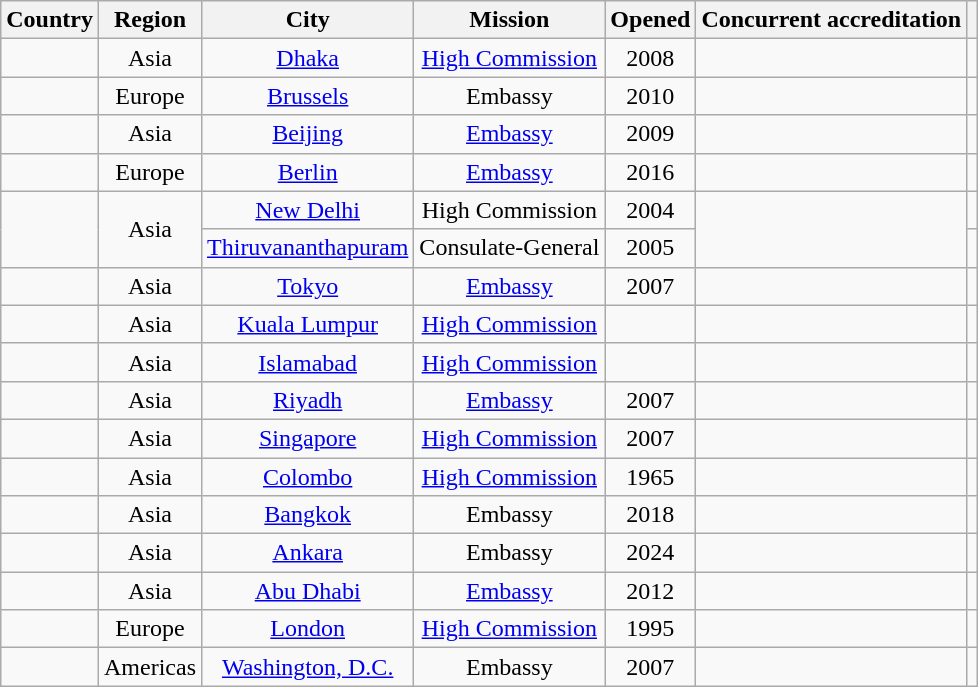<table class="wikitable sortable">
<tr>
<th scope="col">Country</th>
<th scope="col">Region</th>
<th scope="col">City</th>
<th scope="col">Mission</th>
<th scope="col">Opened</th>
<th scope="col" class="unsortable">Concurrent accreditation</th>
<th scope="col" class="unsortable"></th>
</tr>
<tr>
<td></td>
<td style="text-align:center;">Asia</td>
<td style="text-align:center;"><a href='#'>Dhaka</a></td>
<td style="text-align:center;"><a href='#'>High Commission</a></td>
<td style="text-align:center;">2008</td>
<td></td>
<td style="text-align:center;"></td>
</tr>
<tr>
<td></td>
<td style="text-align:center;">Europe</td>
<td style="text-align:center;"><a href='#'>Brussels</a></td>
<td style="text-align:center;">Embassy</td>
<td style="text-align:center;">2010</td>
<td></td>
<td style="text-align:center;"></td>
</tr>
<tr>
<td></td>
<td style="text-align:center;">Asia</td>
<td style="text-align:center;"><a href='#'>Beijing</a></td>
<td style="text-align:center;"><a href='#'>Embassy</a></td>
<td style="text-align:center;">2009</td>
<td></td>
<td style="text-align:center;"></td>
</tr>
<tr>
<td></td>
<td style="text-align:center;">Europe</td>
<td style="text-align:center;"><a href='#'>Berlin</a></td>
<td style="text-align:center;"><a href='#'>Embassy</a></td>
<td style="text-align:center;">2016</td>
<td></td>
<td style="text-align:center;"></td>
</tr>
<tr>
<td rowspan="2"></td>
<td style="text-align:center;" rowspan="2">Asia</td>
<td style="text-align:center;"><a href='#'>New Delhi</a></td>
<td style="text-align:center;">High Commission</td>
<td style="text-align:center;">2004</td>
<td rowspan="2"></td>
<td style="text-align:center;"></td>
</tr>
<tr>
<td style="text-align:center;"><a href='#'>Thiruvananthapuram</a></td>
<td style="text-align:center;">Consulate-General</td>
<td style="text-align:center;">2005</td>
<td style="text-align:center;"></td>
</tr>
<tr>
<td></td>
<td style="text-align:center;">Asia</td>
<td style="text-align:center;"><a href='#'>Tokyo</a></td>
<td style="text-align:center;"><a href='#'>Embassy</a></td>
<td style="text-align:center;">2007</td>
<td></td>
<td style="text-align:center;"></td>
</tr>
<tr>
<td></td>
<td style="text-align:center;">Asia</td>
<td style="text-align:center;"><a href='#'>Kuala Lumpur</a></td>
<td style="text-align:center;"><a href='#'>High Commission</a></td>
<td style="text-align:center;"></td>
<td></td>
<td style="text-align:center;"></td>
</tr>
<tr>
<td></td>
<td style="text-align:center;">Asia</td>
<td style="text-align:center;"><a href='#'>Islamabad</a></td>
<td style="text-align:center;"><a href='#'>High Commission</a></td>
<td style="text-align:center;"></td>
<td></td>
<td style="text-align:center;"></td>
</tr>
<tr>
<td></td>
<td style="text-align:center;">Asia</td>
<td style="text-align:center;"><a href='#'>Riyadh</a></td>
<td style="text-align:center;"><a href='#'>Embassy</a></td>
<td style="text-align:center;">2007</td>
<td></td>
<td style="text-align:center;"></td>
</tr>
<tr>
<td></td>
<td style="text-align:center;">Asia</td>
<td style="text-align:center;"><a href='#'>Singapore</a></td>
<td style="text-align:center;"><a href='#'>High Commission</a></td>
<td style="text-align:center;">2007</td>
<td></td>
<td style="text-align:center;"></td>
</tr>
<tr>
<td></td>
<td style="text-align:center;">Asia</td>
<td style="text-align:center;"><a href='#'>Colombo</a></td>
<td style="text-align:center;"><a href='#'>High Commission</a></td>
<td style="text-align:center;">1965</td>
<td></td>
<td style="text-align:center;"></td>
</tr>
<tr>
<td></td>
<td style="text-align:center;">Asia</td>
<td style="text-align:center;"><a href='#'>Bangkok</a></td>
<td style="text-align:center;">Embassy</td>
<td style="text-align:center;">2018</td>
<td></td>
<td style="text-align:center;"></td>
</tr>
<tr>
<td></td>
<td style="text-align:center;">Asia</td>
<td style="text-align:center;"><a href='#'>Ankara</a></td>
<td style="text-align:center;">Embassy</td>
<td style="text-align:center;">2024</td>
<td></td>
<td style="text-align:center;"></td>
</tr>
<tr>
<td></td>
<td style="text-align:center;">Asia</td>
<td style="text-align:center;"><a href='#'>Abu Dhabi</a></td>
<td style="text-align:center;"><a href='#'>Embassy</a></td>
<td style="text-align:center;">2012</td>
<td></td>
<td style="text-align:center;"></td>
</tr>
<tr>
<td></td>
<td style="text-align:center;">Europe</td>
<td style="text-align:center;"><a href='#'>London</a></td>
<td style="text-align:center;"><a href='#'>High Commission</a></td>
<td style="text-align:center;">1995</td>
<td></td>
<td style="text-align:center;"></td>
</tr>
<tr>
<td></td>
<td style="text-align:center;">Americas</td>
<td style="text-align:center;"><a href='#'>Washington, D.C.</a></td>
<td style="text-align:center;">Embassy</td>
<td style="text-align:center;">2007</td>
<td></td>
<td style="text-align:center;"></td>
</tr>
</table>
